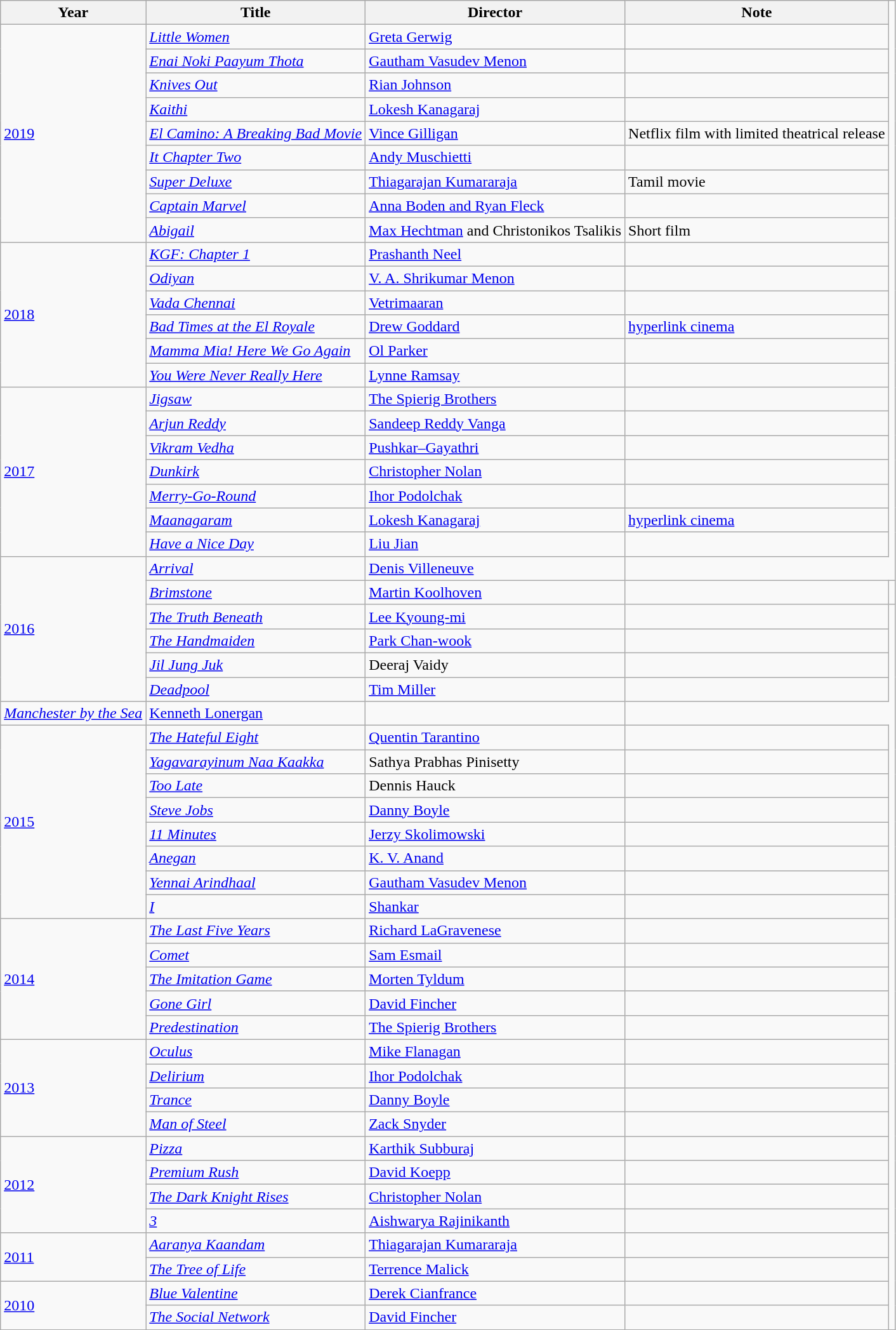<table class="wikitable">
<tr>
<th>Year</th>
<th>Title</th>
<th>Director</th>
<th>Note</th>
</tr>
<tr>
<td rowspan="9"><a href='#'>2019</a></td>
<td><em><a href='#'>Little Women</a></em></td>
<td><a href='#'>Greta Gerwig</a></td>
<td></td>
</tr>
<tr>
<td><em><a href='#'>Enai Noki Paayum Thota</a></em></td>
<td><a href='#'>Gautham Vasudev Menon</a></td>
<td></td>
</tr>
<tr>
<td><em><a href='#'>Knives Out</a></em></td>
<td><a href='#'>Rian Johnson</a></td>
<td></td>
</tr>
<tr>
<td><em><a href='#'>Kaithi</a></em></td>
<td><a href='#'>Lokesh Kanagaraj</a></td>
<td></td>
</tr>
<tr>
<td><em><a href='#'>El Camino: A Breaking Bad Movie</a></em></td>
<td><a href='#'>Vince Gilligan</a></td>
<td>Netflix film with limited theatrical release</td>
</tr>
<tr>
<td><em><a href='#'>It Chapter Two</a></em></td>
<td><a href='#'>Andy Muschietti</a></td>
<td></td>
</tr>
<tr>
<td><em><a href='#'>Super Deluxe</a></em></td>
<td><a href='#'>Thiagarajan Kumararaja</a></td>
<td>Tamil movie</td>
</tr>
<tr>
<td><a href='#'><em>Captain Marvel</em></a></td>
<td><a href='#'>Anna Boden and Ryan Fleck</a></td>
<td></td>
</tr>
<tr>
<td><em><a href='#'>Abigail</a></em></td>
<td><a href='#'>Max Hechtman</a> and Christonikos Tsalikis</td>
<td>Short film</td>
</tr>
<tr>
<td rowspan="6"><a href='#'>2018</a></td>
<td><em><a href='#'>KGF: Chapter 1</a></em></td>
<td><a href='#'>Prashanth Neel</a></td>
<td></td>
</tr>
<tr>
<td><em><a href='#'>Odiyan</a></em></td>
<td><a href='#'>V. A. Shrikumar Menon</a></td>
<td></td>
</tr>
<tr>
<td><em><a href='#'>Vada Chennai</a></em></td>
<td><a href='#'>Vetrimaaran</a></td>
<td></td>
</tr>
<tr>
<td><em><a href='#'>Bad Times at the El Royale</a></em></td>
<td><a href='#'>Drew Goddard</a></td>
<td><a href='#'>hyperlink cinema</a></td>
</tr>
<tr>
<td><em><a href='#'>Mamma Mia! Here We Go Again</a></em></td>
<td><a href='#'>Ol Parker</a></td>
<td></td>
</tr>
<tr>
<td><em><a href='#'>You Were Never Really Here</a></em></td>
<td><a href='#'>Lynne Ramsay</a></td>
<td></td>
</tr>
<tr>
<td rowspan="7"><a href='#'>2017</a></td>
<td><em><a href='#'>Jigsaw</a></em></td>
<td><a href='#'>The Spierig Brothers</a></td>
<td></td>
</tr>
<tr>
<td><em><a href='#'>Arjun Reddy</a></em></td>
<td><a href='#'>Sandeep Reddy Vanga</a></td>
<td></td>
</tr>
<tr>
<td><em><a href='#'>Vikram Vedha</a></em></td>
<td><a href='#'>Pushkar–Gayathri</a></td>
<td></td>
</tr>
<tr>
<td><em><a href='#'>Dunkirk</a></em></td>
<td><a href='#'>Christopher Nolan</a></td>
<td></td>
</tr>
<tr>
<td><em><a href='#'>Merry-Go-Round</a></em></td>
<td><a href='#'>Ihor Podolchak</a></td>
<td></td>
</tr>
<tr>
<td><em><a href='#'>Maanagaram</a></em></td>
<td><a href='#'>Lokesh Kanagaraj</a></td>
<td><a href='#'>hyperlink cinema</a></td>
</tr>
<tr>
<td><em><a href='#'>Have a Nice Day</a></em></td>
<td><a href='#'>Liu Jian</a></td>
<td></td>
</tr>
<tr>
<td rowspan="6"><a href='#'>2016</a></td>
<td><a href='#'><em>Arrival</em></a></td>
<td><a href='#'>Denis Villeneuve</a></td>
</tr>
<tr>
<td><em><a href='#'>Brimstone</a></em></td>
<td><a href='#'>Martin Koolhoven</a></td>
<td></td>
<td></td>
</tr>
<tr>
<td><em><a href='#'>The Truth Beneath</a></em></td>
<td><a href='#'>Lee Kyoung-mi</a></td>
<td></td>
</tr>
<tr>
<td><em><a href='#'>The Handmaiden</a></em></td>
<td><a href='#'>Park Chan-wook</a></td>
<td></td>
</tr>
<tr>
<td><em><a href='#'>Jil Jung Juk</a></em></td>
<td>Deeraj Vaidy</td>
<td></td>
</tr>
<tr>
<td><em><a href='#'>Deadpool</a></em></td>
<td><a href='#'>Tim Miller</a></td>
<td></td>
</tr>
<tr>
<td><em><a href='#'>Manchester by the Sea</a></em></td>
<td><a href='#'>Kenneth Lonergan</a></td>
<td></td>
</tr>
<tr>
<td rowspan="8"><a href='#'>2015</a></td>
<td><em><a href='#'>The Hateful Eight</a></em></td>
<td><a href='#'>Quentin Tarantino</a></td>
<td></td>
</tr>
<tr>
<td><em><a href='#'>Yagavarayinum Naa Kaakka</a></em></td>
<td>Sathya Prabhas Pinisetty</td>
<td></td>
</tr>
<tr>
<td><a href='#'><em>Too Late</em></a></td>
<td>Dennis Hauck</td>
<td></td>
</tr>
<tr>
<td><em><a href='#'>Steve Jobs</a></em></td>
<td><a href='#'>Danny Boyle</a></td>
<td></td>
</tr>
<tr>
<td><a href='#'><em>11 Minutes</em></a></td>
<td><a href='#'>Jerzy Skolimowski</a></td>
<td></td>
</tr>
<tr>
<td><em><a href='#'>Anegan</a></em></td>
<td><a href='#'>K. V. Anand</a></td>
<td></td>
</tr>
<tr>
<td><em><a href='#'>Yennai Arindhaal</a></em></td>
<td><a href='#'>Gautham Vasudev Menon</a></td>
<td></td>
</tr>
<tr>
<td><em><a href='#'>I</a></em></td>
<td><a href='#'>Shankar</a></td>
<td></td>
</tr>
<tr>
<td rowspan="5"><a href='#'>2014</a></td>
<td><em><a href='#'>The Last Five Years</a></em></td>
<td><a href='#'>Richard LaGravenese</a></td>
<td></td>
</tr>
<tr>
<td><em><a href='#'>Comet</a></em></td>
<td><a href='#'>Sam Esmail</a></td>
<td></td>
</tr>
<tr>
<td><em><a href='#'>The Imitation Game</a></em></td>
<td><a href='#'>Morten Tyldum</a></td>
<td></td>
</tr>
<tr>
<td><em><a href='#'>Gone Girl</a></em></td>
<td><a href='#'>David Fincher</a></td>
<td></td>
</tr>
<tr>
<td><em><a href='#'>Predestination</a></em></td>
<td><a href='#'>The Spierig Brothers</a></td>
<td></td>
</tr>
<tr>
<td rowspan="4"><a href='#'>2013</a></td>
<td><em><a href='#'>Oculus</a></em></td>
<td><a href='#'>Mike Flanagan</a></td>
<td></td>
</tr>
<tr>
<td><em><a href='#'>Delirium</a></em></td>
<td><a href='#'>Ihor Podolchak</a></td>
<td></td>
</tr>
<tr>
<td><em><a href='#'>Trance</a></em></td>
<td><a href='#'>Danny Boyle</a></td>
<td></td>
</tr>
<tr>
<td><em><a href='#'>Man of Steel</a></em></td>
<td><a href='#'>Zack Snyder</a></td>
<td></td>
</tr>
<tr>
<td rowspan="4"><a href='#'>2012</a></td>
<td><em><a href='#'>Pizza</a></em></td>
<td><a href='#'>Karthik Subburaj</a></td>
<td></td>
</tr>
<tr>
<td><em><a href='#'>Premium Rush</a></em></td>
<td><a href='#'>David Koepp</a></td>
<td></td>
</tr>
<tr>
<td><em><a href='#'>The Dark Knight Rises</a></em></td>
<td><a href='#'>Christopher Nolan</a></td>
<td></td>
</tr>
<tr>
<td><em><a href='#'>3</a></em></td>
<td><a href='#'>Aishwarya Rajinikanth</a></td>
<td></td>
</tr>
<tr>
<td rowspan="2"><a href='#'>2011</a></td>
<td><em><a href='#'>Aaranya Kaandam</a></em></td>
<td><a href='#'>Thiagarajan Kumararaja</a></td>
<td></td>
</tr>
<tr>
<td><a href='#'><em>The Tree of Life</em></a></td>
<td><a href='#'>Terrence Malick</a></td>
<td></td>
</tr>
<tr>
<td rowspan="2"><a href='#'>2010</a></td>
<td><em><a href='#'>Blue Valentine</a></em></td>
<td><a href='#'>Derek Cianfrance</a></td>
<td></td>
</tr>
<tr>
<td><em><a href='#'>The Social Network</a></em></td>
<td><a href='#'>David Fincher</a></td>
<td></td>
</tr>
</table>
